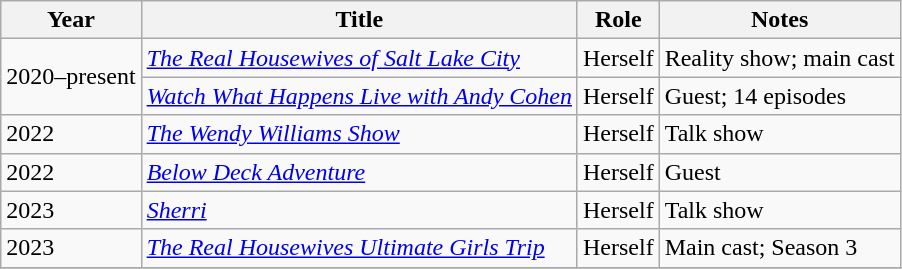<table class="wikitable sortable">
<tr>
<th>Year</th>
<th>Title</th>
<th>Role</th>
<th scope="col" class="unsortable">Notes</th>
</tr>
<tr>
<td rowspan="2">2020–present</td>
<td><em><a href='#'>The Real Housewives of Salt Lake City</a></em></td>
<td>Herself</td>
<td>Reality show; main cast</td>
</tr>
<tr>
<td><em><a href='#'>Watch What Happens Live with Andy Cohen</a></em></td>
<td>Herself</td>
<td>Guest; 14 episodes</td>
</tr>
<tr>
<td>2022</td>
<td><em><a href='#'>The Wendy Williams Show</a></em></td>
<td>Herself</td>
<td>Talk show</td>
</tr>
<tr>
<td>2022</td>
<td><em><a href='#'>Below Deck Adventure</a></em></td>
<td>Herself</td>
<td>Guest</td>
</tr>
<tr>
<td>2023</td>
<td><em><a href='#'>Sherri</a></em></td>
<td>Herself</td>
<td>Talk show</td>
</tr>
<tr>
<td>2023</td>
<td><em><a href='#'>The Real Housewives Ultimate Girls Trip</a></em></td>
<td>Herself</td>
<td>Main cast; Season 3</td>
</tr>
<tr>
</tr>
</table>
